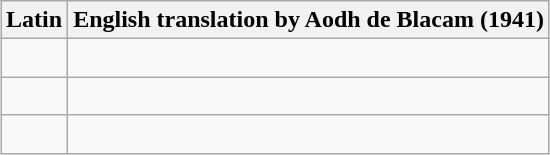<table class="wikitable" style="margin:1em auto;">
<tr>
<th>Latin</th>
<th>English translation by Aodh de Blacam (1941)</th>
</tr>
<tr>
<td><br></td>
<td><br></td>
</tr>
<tr>
<td><br></td>
<td><br></td>
</tr>
<tr>
<td><br></td>
<td><br></td>
</tr>
</table>
